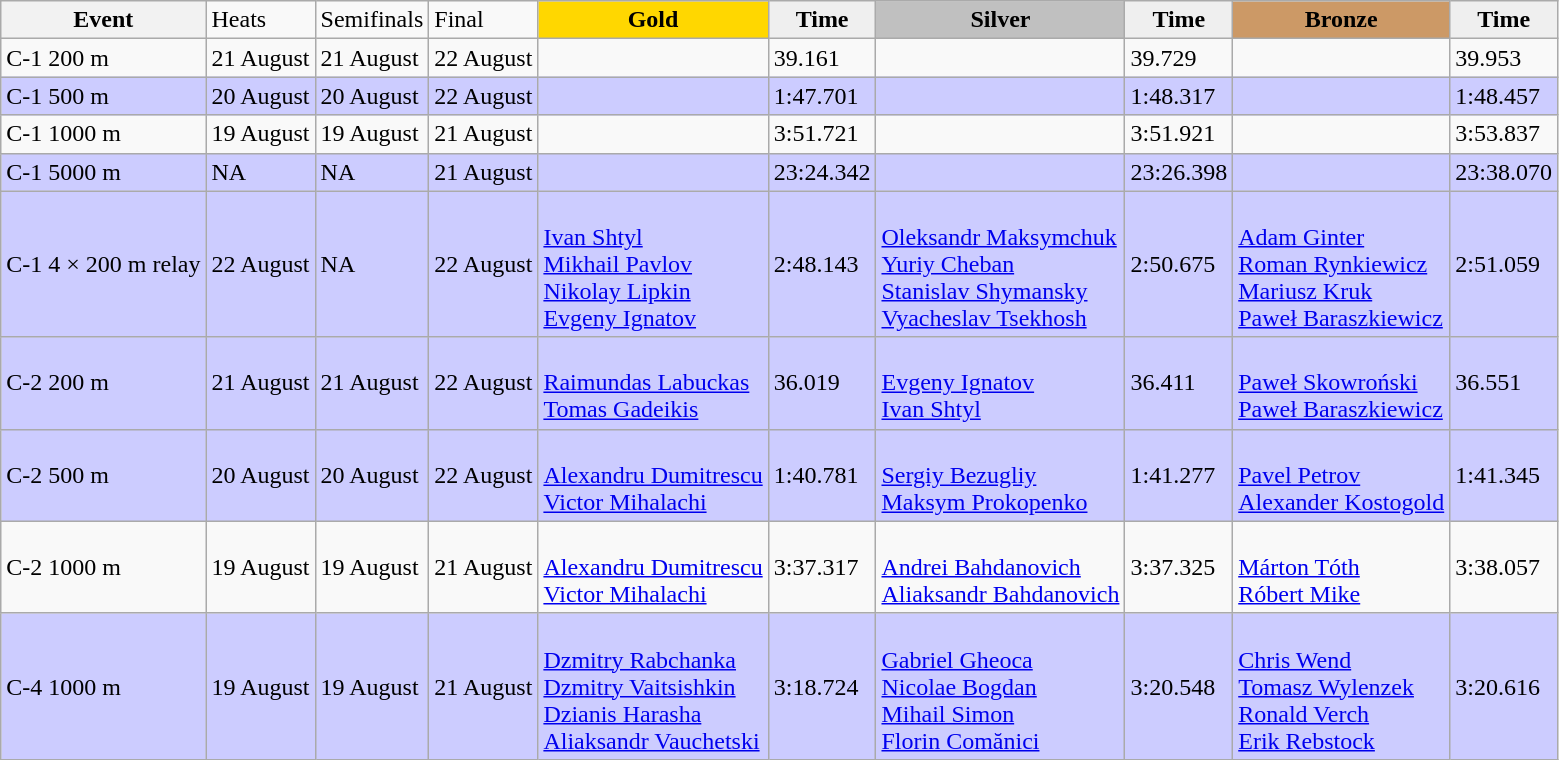<table class="wikitable">
<tr>
<th>Event</th>
<td>Heats</td>
<td>Semifinals</td>
<td>Final</td>
<td align=center bgcolor="gold"><strong>Gold</strong></td>
<td align=center bgcolor="EFEFEF"><strong>Time</strong></td>
<td align=center bgcolor="silver"><strong>Silver</strong></td>
<td align=center bgcolor="EFEFEF"><strong>Time</strong></td>
<td align=center bgcolor="CC9966"><strong>Bronze</strong></td>
<td align=center bgcolor="EFEFEF"><strong>Time</strong></td>
</tr>
<tr>
<td>C-1 200 m</td>
<td>21 August</td>
<td>21 August</td>
<td>22 August</td>
<td></td>
<td>39.161</td>
<td></td>
<td>39.729</td>
<td><br></td>
<td>39.953</td>
</tr>
<tr bgcolor=ccccff>
<td>C-1 500 m</td>
<td>20 August</td>
<td>20 August</td>
<td>22 August</td>
<td></td>
<td>1:47.701</td>
<td></td>
<td>1:48.317</td>
<td></td>
<td>1:48.457</td>
</tr>
<tr>
<td>C-1 1000 m</td>
<td>19 August</td>
<td>19 August</td>
<td>21 August</td>
<td></td>
<td>3:51.721</td>
<td></td>
<td>3:51.921</td>
<td></td>
<td>3:53.837</td>
</tr>
<tr bgcolor=ccccff>
<td>C-1 5000 m</td>
<td>NA</td>
<td>NA</td>
<td>21 August</td>
<td></td>
<td>23:24.342</td>
<td></td>
<td>23:26.398</td>
<td></td>
<td>23:38.070</td>
</tr>
<tr bgcolor=ccccff>
<td>C-1 4 × 200 m relay</td>
<td>22 August</td>
<td>NA</td>
<td>22 August</td>
<td><br><a href='#'>Ivan Shtyl</a><br><a href='#'>Mikhail Pavlov</a><br><a href='#'>Nikolay Lipkin</a><br><a href='#'>Evgeny Ignatov</a></td>
<td>2:48.143</td>
<td><br><a href='#'>Oleksandr Maksymchuk</a><br><a href='#'>Yuriy Cheban</a><br><a href='#'>Stanislav Shymansky</a><br><a href='#'>Vyacheslav Tsekhosh</a></td>
<td>2:50.675</td>
<td><br><a href='#'>Adam Ginter</a><br><a href='#'>Roman Rynkiewicz</a><br><a href='#'>Mariusz Kruk</a><br><a href='#'>Paweł Baraszkiewicz</a></td>
<td>2:51.059</td>
</tr>
<tr bgcolor=ccccff>
<td>C-2 200 m</td>
<td>21 August</td>
<td>21 August</td>
<td>22 August</td>
<td><br><a href='#'>Raimundas Labuckas</a><br><a href='#'>Tomas Gadeikis</a></td>
<td>36.019</td>
<td><br><a href='#'>Evgeny Ignatov</a><br><a href='#'>Ivan Shtyl</a></td>
<td>36.411</td>
<td><br><a href='#'>Paweł Skowroński</a><br><a href='#'>Paweł Baraszkiewicz</a></td>
<td>36.551</td>
</tr>
<tr bgcolor=ccccff>
<td>C-2 500 m</td>
<td>20 August</td>
<td>20 August</td>
<td>22 August</td>
<td><br><a href='#'>Alexandru Dumitrescu</a><br><a href='#'>Victor Mihalachi</a></td>
<td>1:40.781</td>
<td><br><a href='#'>Sergiy Bezugliy</a><br><a href='#'>Maksym Prokopenko</a></td>
<td>1:41.277</td>
<td><br><a href='#'>Pavel Petrov</a><br><a href='#'>Alexander Kostogold</a></td>
<td>1:41.345</td>
</tr>
<tr>
<td>C-2 1000 m</td>
<td>19 August</td>
<td>19 August</td>
<td>21 August</td>
<td><br><a href='#'>Alexandru Dumitrescu</a><br><a href='#'>Victor Mihalachi</a></td>
<td>3:37.317</td>
<td><br><a href='#'>Andrei Bahdanovich</a><br><a href='#'>Aliaksandr Bahdanovich</a></td>
<td>3:37.325</td>
<td><br><a href='#'>Márton Tóth</a><br><a href='#'>Róbert Mike</a></td>
<td>3:38.057</td>
</tr>
<tr bgcolor=ccccff>
<td>C-4 1000 m</td>
<td>19 August</td>
<td>19 August</td>
<td>21 August</td>
<td><br><a href='#'>Dzmitry Rabchanka</a><br><a href='#'>Dzmitry Vaitsishkin</a><br><a href='#'>Dzianis Harasha</a><br><a href='#'>Aliaksandr Vauchetski</a></td>
<td>3:18.724</td>
<td><br><a href='#'>Gabriel Gheoca</a><br><a href='#'>Nicolae Bogdan</a><br><a href='#'>Mihail Simon</a><br><a href='#'>Florin Comănici</a></td>
<td>3:20.548</td>
<td><br><a href='#'>Chris Wend</a><br><a href='#'>Tomasz Wylenzek</a><br><a href='#'>Ronald Verch</a><br><a href='#'>Erik Rebstock</a></td>
<td>3:20.616</td>
</tr>
</table>
